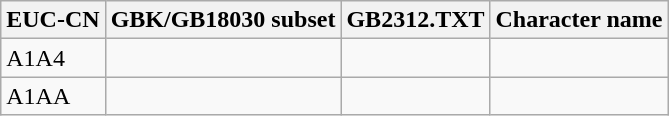<table class="wikitable">
<tr>
<th>EUC-CN</th>
<th>GBK/GB18030 subset</th>
<th>GB2312.TXT</th>
<th>Character name</th>
</tr>
<tr>
<td>A1A4</td>
<td></td>
<td></td>
<td></td>
</tr>
<tr>
<td>A1AA</td>
<td></td>
<td></td>
<td></td>
</tr>
</table>
